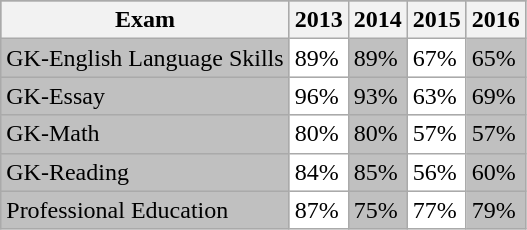<table class="wikitable" style="background: silver">
<tr>
<th>Exam</th>
<th>2013</th>
<th>2014</th>
<th>2015</th>
<th>2016</th>
</tr>
<tr>
<td>GK-English Language Skills</td>
<td style="background: white">89%</td>
<td>89%</td>
<td style="background: white">67%</td>
<td>65%</td>
</tr>
<tr>
<td>GK-Essay</td>
<td style="background: white">96%</td>
<td>93%</td>
<td style="background: white">63%</td>
<td>69%</td>
</tr>
<tr>
<td>GK-Math</td>
<td style="background: white">80%</td>
<td>80%</td>
<td style="background: white">57%</td>
<td>57%</td>
</tr>
<tr>
<td>GK-Reading</td>
<td style="background: white">84%</td>
<td>85%</td>
<td style="background: white">56%</td>
<td>60%</td>
</tr>
<tr>
<td>Professional Education</td>
<td style="background: white">87%</td>
<td>75%</td>
<td style="background: white">77%</td>
<td>79%</td>
</tr>
</table>
